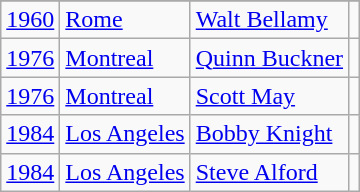<table class="wikitable">
<tr>
</tr>
<tr>
<td><a href='#'>1960</a></td>
<td><a href='#'>Rome</a></td>
<td><a href='#'>Walt Bellamy</a></td>
<td style="text-align:center;"></td>
</tr>
<tr>
<td><a href='#'>1976</a></td>
<td><a href='#'>Montreal</a></td>
<td><a href='#'>Quinn Buckner</a></td>
<td style="text-align:center;"></td>
</tr>
<tr>
<td><a href='#'>1976</a></td>
<td><a href='#'>Montreal</a></td>
<td><a href='#'>Scott May</a></td>
<td style="text-align:center;"></td>
</tr>
<tr>
<td><a href='#'>1984</a></td>
<td><a href='#'>Los Angeles</a></td>
<td><a href='#'>Bobby Knight</a></td>
<td style="text-align:center;"></td>
</tr>
<tr>
<td><a href='#'>1984</a></td>
<td><a href='#'>Los Angeles</a></td>
<td><a href='#'>Steve Alford</a></td>
<td style="text-align:center;"></td>
</tr>
</table>
